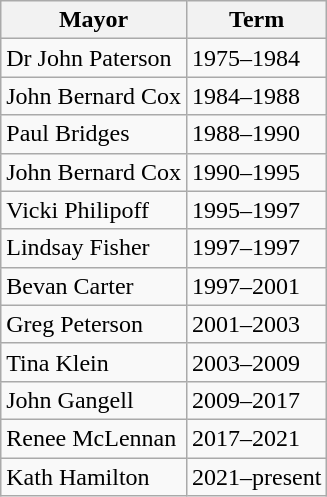<table class="wikitable">
<tr>
<th>Mayor</th>
<th>Term</th>
</tr>
<tr>
<td>Dr John Paterson</td>
<td>1975–1984</td>
</tr>
<tr>
<td>John Bernard Cox</td>
<td>1984–1988</td>
</tr>
<tr>
<td>Paul Bridges</td>
<td>1988–1990</td>
</tr>
<tr>
<td>John Bernard Cox</td>
<td>1990–1995</td>
</tr>
<tr>
<td>Vicki Philipoff</td>
<td>1995–1997</td>
</tr>
<tr>
<td>Lindsay Fisher</td>
<td>1997–1997</td>
</tr>
<tr>
<td>Bevan Carter</td>
<td>1997–2001</td>
</tr>
<tr>
<td>Greg Peterson</td>
<td>2001–2003</td>
</tr>
<tr>
<td>Tina Klein</td>
<td>2003–2009</td>
</tr>
<tr>
<td>John Gangell</td>
<td>2009–2017</td>
</tr>
<tr>
<td>Renee McLennan</td>
<td>2017–2021</td>
</tr>
<tr>
<td>Kath Hamilton</td>
<td>2021–present</td>
</tr>
</table>
